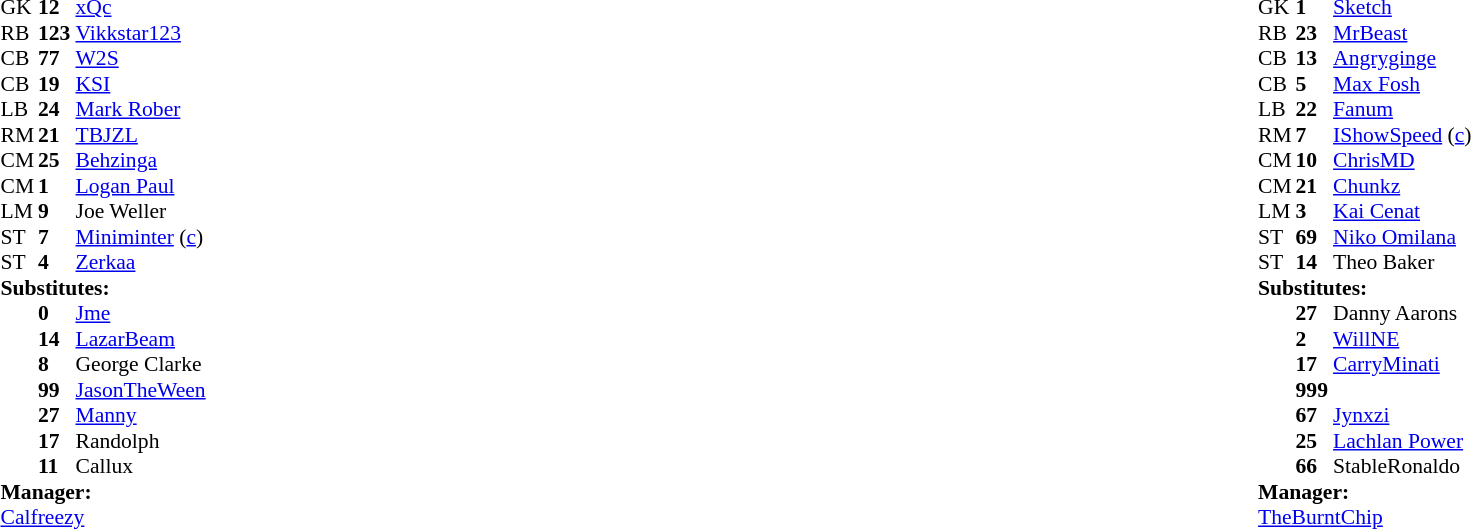<table width="100%">
<tr>
<td valign="top" width="40%"><br><table style="font-size:90%" cellspacing="0" cellpadding="0">
<tr>
<th width=25></th>
<th width=25></th>
</tr>
<tr>
<td>GK</td>
<td><strong>12</strong></td>
<td> <a href='#'>xQc</a></td>
</tr>
<tr>
<td>RB</td>
<td><strong>123</strong></td>
<td> <a href='#'>Vikkstar123</a></td>
</tr>
<tr>
<td>CB</td>
<td><strong>77</strong></td>
<td> <a href='#'>W2S</a></td>
</tr>
<tr>
<td>CB</td>
<td><strong>19</strong></td>
<td> <a href='#'>KSI</a></td>
</tr>
<tr>
<td>LB</td>
<td><strong>24</strong></td>
<td> <a href='#'>Mark Rober</a></td>
</tr>
<tr>
<td>RM</td>
<td><strong>21</strong></td>
<td> <a href='#'>TBJZL</a></td>
</tr>
<tr>
<td>CM</td>
<td><strong>25</strong></td>
<td> <a href='#'>Behzinga</a></td>
</tr>
<tr>
<td>CM</td>
<td><strong>1</strong></td>
<td> <a href='#'>Logan Paul</a></td>
</tr>
<tr>
<td>LM</td>
<td><strong>9</strong></td>
<td> Joe Weller</td>
</tr>
<tr>
<td>ST</td>
<td><strong>7</strong></td>
<td> <a href='#'>Miniminter</a> (<a href='#'>c</a>)</td>
</tr>
<tr>
<td>ST</td>
<td><strong>4</strong></td>
<td> <a href='#'>Zerkaa</a></td>
</tr>
<tr>
<td colspan="3"><strong>Substitutes:</strong></td>
</tr>
<tr>
<td></td>
<td><strong>0</strong></td>
<td> <a href='#'>Jme</a></td>
</tr>
<tr>
<td></td>
<td><strong>14</strong></td>
<td> <a href='#'>LazarBeam</a></td>
</tr>
<tr>
<td></td>
<td><strong>8</strong></td>
<td> George Clarke</td>
</tr>
<tr>
<td></td>
<td><strong>99</strong></td>
<td> <a href='#'>JasonTheWeen</a></td>
</tr>
<tr>
<td></td>
<td><strong>27</strong></td>
<td> <a href='#'>Manny</a></td>
</tr>
<tr>
<td></td>
<td><strong>17</strong></td>
<td> Randolph</td>
</tr>
<tr>
<td></td>
<td><strong>11</strong></td>
<td> Callux</td>
</tr>
<tr>
<td colspan="3"><strong>Manager:</strong></td>
</tr>
<tr>
<td colspan="3"> <a href='#'>Calfreezy</a></td>
</tr>
</table>
</td>
<td valign="top" width="50%"><br><table style="font-size:90%; margin:auto" cellspacing="0" cellpadding="0">
<tr>
<th width=25></th>
<th width=25></th>
</tr>
<tr>
<td>GK</td>
<td><strong>1</strong></td>
<td> <a href='#'>Sketch</a></td>
</tr>
<tr>
<td>RB</td>
<td><strong>23</strong></td>
<td> <a href='#'>MrBeast</a></td>
</tr>
<tr>
<td>CB</td>
<td><strong>13</strong></td>
<td> <a href='#'>Angryginge</a></td>
</tr>
<tr>
<td>CB</td>
<td><strong>5</strong></td>
<td> <a href='#'>Max Fosh</a></td>
</tr>
<tr>
<td>LB</td>
<td><strong>22</strong></td>
<td> <a href='#'>Fanum</a></td>
</tr>
<tr>
<td>RM</td>
<td><strong>7</strong></td>
<td> <a href='#'>IShowSpeed</a> (<a href='#'>c</a>)</td>
</tr>
<tr>
<td>CM</td>
<td><strong>10</strong></td>
<td> <a href='#'>ChrisMD</a></td>
</tr>
<tr>
<td>CM</td>
<td><strong>21</strong></td>
<td> <a href='#'>Chunkz</a></td>
</tr>
<tr>
<td>LM</td>
<td><strong>3</strong></td>
<td> <a href='#'>Kai Cenat</a></td>
</tr>
<tr>
<td>ST</td>
<td><strong>69</strong></td>
<td> <a href='#'>Niko Omilana</a></td>
</tr>
<tr>
<td>ST</td>
<td><strong>14</strong></td>
<td> Theo Baker</td>
</tr>
<tr>
<td colspan="3"><strong>Substitutes:</strong></td>
</tr>
<tr>
<td></td>
<td><strong>27</strong></td>
<td> Danny Aarons</td>
</tr>
<tr>
<td></td>
<td><strong>2</strong></td>
<td> <a href='#'>WillNE</a></td>
</tr>
<tr>
<td></td>
<td><strong>17</strong></td>
<td> <a href='#'>CarryMinati</a></td>
</tr>
<tr>
<td></td>
<td><strong>999</strong></td>
<td> </td>
</tr>
<tr>
<td></td>
<td><strong>67</strong></td>
<td> <a href='#'>Jynxzi</a></td>
</tr>
<tr>
<td></td>
<td><strong>25</strong></td>
<td> <a href='#'>Lachlan Power</a></td>
</tr>
<tr>
<td></td>
<td><strong>66</strong></td>
<td> StableRonaldo</td>
</tr>
<tr>
<td colspan="3"><strong>Manager:</strong></td>
</tr>
<tr>
<td colspan="3"> <a href='#'>TheBurntChip</a></td>
</tr>
</table>
</td>
</tr>
</table>
